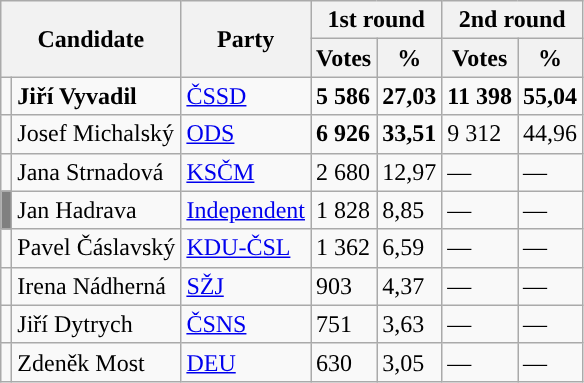<table class="wikitable sortable">
<tr>
<th colspan="2" rowspan="2">Candidate</th>
<th rowspan="2">Party</th>
<th colspan="2">1st round</th>
<th colspan="2">2nd round</th>
</tr>
<tr>
<th>Votes</th>
<th>%</th>
<th>Votes</th>
<th>%</th>
</tr>
<tr>
<td style="background-color:"></td>
<td><strong>Jiří Vyvadil</strong></td>
<td><a href='#'>ČSSD</a></td>
<td><strong>5 586</strong></td>
<td><strong>27,03</strong></td>
<td><strong>11 398</strong></td>
<td><strong>55,04</strong></td>
</tr>
<tr>
<td style="background-color:"></td>
<td>Josef Michalský</td>
<td><a href='#'>ODS</a></td>
<td><strong>6 926</strong></td>
<td><strong>33,51</strong></td>
<td>9 312</td>
<td>44,96</td>
</tr>
<tr>
<td style="background-color:"></td>
<td>Jana Strnadová</td>
<td><a href='#'>KSČM</a></td>
<td>2 680</td>
<td>12,97</td>
<td>—</td>
<td>—</td>
</tr>
<tr>
<td style="background-color:gray"></td>
<td>Jan Hadrava</td>
<td><a href='#'>Independent</a></td>
<td>1 828</td>
<td>8,85</td>
<td>—</td>
<td>—</td>
</tr>
<tr>
<td style="background-color:"></td>
<td>Pavel Čáslavský</td>
<td><a href='#'>KDU-ČSL</a></td>
<td>1 362</td>
<td>6,59</td>
<td>—</td>
<td>—</td>
</tr>
<tr>
<td style="background-color:"></td>
<td>Irena Nádherná</td>
<td><a href='#'>SŽJ</a></td>
<td>903</td>
<td>4,37</td>
<td>—</td>
<td>—</td>
</tr>
<tr>
<td style="background-color:"></td>
<td>Jiří Dytrych</td>
<td><a href='#'>ČSNS</a></td>
<td>751</td>
<td>3,63</td>
<td>—</td>
<td>—</td>
</tr>
<tr>
<td style="background-color:"></td>
<td>Zdeněk Most</td>
<td><a href='#'>DEU</a></td>
<td>630</td>
<td>3,05</td>
<td>—</td>
<td>—</td>
</tr>
</table>
